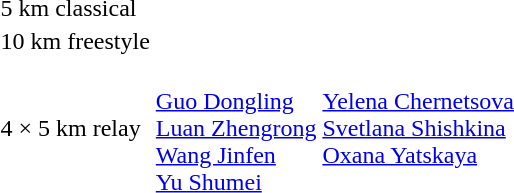<table>
<tr>
<td>5 km classical<br></td>
<td></td>
<td></td>
<td></td>
</tr>
<tr>
<td>10 km freestyle<br></td>
<td></td>
<td></td>
<td></td>
</tr>
<tr>
<td>4 × 5 km relay</td>
<td><br><a href='#'>Guo Dongling</a><br><a href='#'>Luan Zhengrong</a><br><a href='#'>Wang Jinfen</a><br><a href='#'>Yu Shumei</a></td>
<td valign=top><br><a href='#'>Yelena Chernetsova</a><br><a href='#'>Svetlana Shishkina</a><br><a href='#'>Oxana Yatskaya</a></td>
<td valign=top></td>
</tr>
</table>
